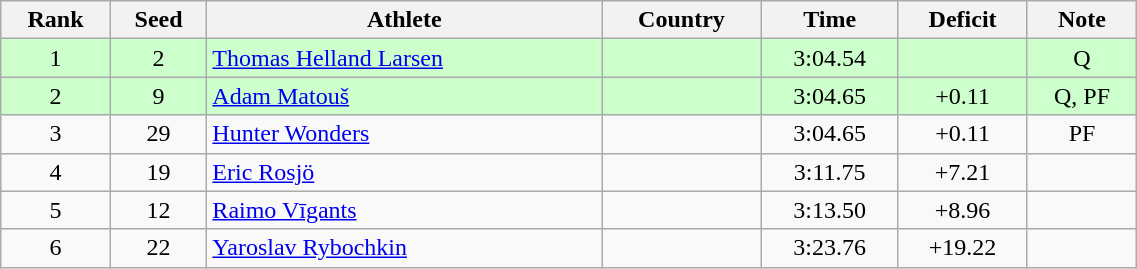<table class="wikitable sortable" style="text-align:center" width=60%>
<tr>
<th>Rank</th>
<th>Seed</th>
<th>Athlete</th>
<th>Country</th>
<th>Time</th>
<th data-sort-type=number>Deficit</th>
<th>Note</th>
</tr>
<tr bgcolor=ccffcc>
<td>1</td>
<td>2</td>
<td align=left><a href='#'>Thomas Helland Larsen</a></td>
<td align=left></td>
<td>3:04.54</td>
<td></td>
<td>Q</td>
</tr>
<tr bgcolor=ccffcc>
<td>2</td>
<td>9</td>
<td align=left><a href='#'>Adam Matouš</a></td>
<td align=left></td>
<td>3:04.65</td>
<td>+0.11</td>
<td>Q, PF</td>
</tr>
<tr>
<td>3</td>
<td>29</td>
<td align=left><a href='#'>Hunter Wonders</a></td>
<td align=left></td>
<td>3:04.65</td>
<td>+0.11</td>
<td>PF</td>
</tr>
<tr>
<td>4</td>
<td>19</td>
<td align="left"><a href='#'>Eric Rosjö</a></td>
<td align=left></td>
<td>3:11.75</td>
<td>+7.21</td>
<td></td>
</tr>
<tr>
<td>5</td>
<td>12</td>
<td align=left><a href='#'>Raimo Vīgants</a></td>
<td align=left></td>
<td>3:13.50</td>
<td>+8.96</td>
<td></td>
</tr>
<tr>
<td>6</td>
<td>22</td>
<td align=left><a href='#'>Yaroslav Rybochkin</a></td>
<td align=left></td>
<td>3:23.76</td>
<td>+19.22</td>
<td></td>
</tr>
</table>
